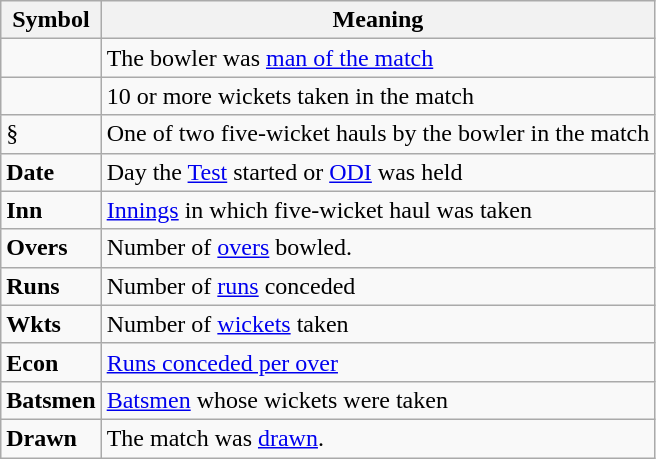<table class="wikitable" border="1">
<tr>
<th>Symbol</th>
<th>Meaning</th>
</tr>
<tr>
<td></td>
<td>The bowler was <a href='#'>man of the match</a></td>
</tr>
<tr>
<td></td>
<td>10 or more wickets taken in the match</td>
</tr>
<tr>
<td>§</td>
<td>One of two five-wicket hauls by the bowler in the match</td>
</tr>
<tr>
<td><strong>Date</strong></td>
<td>Day the <a href='#'>Test</a> started or <a href='#'>ODI</a> was held</td>
</tr>
<tr>
<td><strong>Inn</strong></td>
<td><a href='#'>Innings</a> in which five-wicket haul was taken</td>
</tr>
<tr>
<td><strong>Overs</strong></td>
<td>Number of <a href='#'>overs</a> bowled.</td>
</tr>
<tr>
<td><strong>Runs</strong></td>
<td>Number of <a href='#'>runs</a> conceded</td>
</tr>
<tr>
<td><strong>Wkts</strong></td>
<td>Number of <a href='#'>wickets</a> taken</td>
</tr>
<tr>
<td><strong>Econ</strong></td>
<td><a href='#'>Runs conceded per over</a></td>
</tr>
<tr>
<td><strong>Batsmen</strong></td>
<td><a href='#'>Batsmen</a> whose wickets were taken</td>
</tr>
<tr>
<td><strong>Drawn</strong></td>
<td>The match was <a href='#'>drawn</a>.</td>
</tr>
</table>
